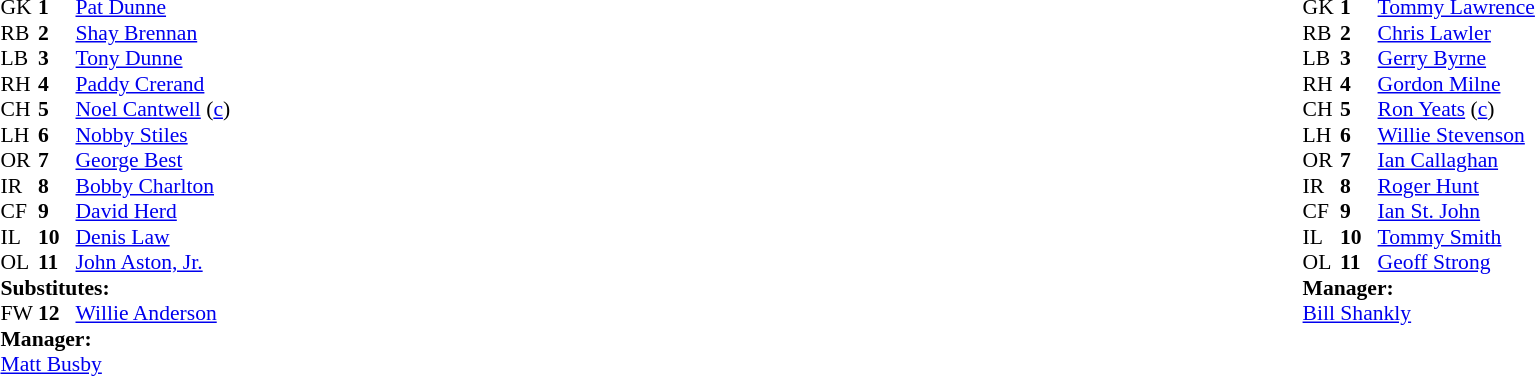<table width="100%">
<tr>
<td valign="top" width="50%"><br><table style="font-size: 90%" cellspacing="0" cellpadding="0">
<tr>
<td colspan="4"></td>
</tr>
<tr>
<th width="25"></th>
<th width="25"></th>
</tr>
<tr>
<td>GK</td>
<td><strong>1</strong></td>
<td> <a href='#'>Pat Dunne</a></td>
</tr>
<tr>
<td>RB</td>
<td><strong>2</strong></td>
<td> <a href='#'>Shay Brennan</a></td>
</tr>
<tr>
<td>LB</td>
<td><strong>3</strong></td>
<td> <a href='#'>Tony Dunne</a></td>
</tr>
<tr>
<td>RH</td>
<td><strong>4</strong></td>
<td> <a href='#'>Paddy Crerand</a></td>
</tr>
<tr>
<td>CH</td>
<td><strong>5</strong></td>
<td> <a href='#'>Noel Cantwell</a> (<a href='#'>c</a>)</td>
</tr>
<tr>
<td>LH</td>
<td><strong>6</strong></td>
<td> <a href='#'>Nobby Stiles</a></td>
</tr>
<tr>
<td>OR</td>
<td><strong>7</strong></td>
<td> <a href='#'>George Best</a></td>
</tr>
<tr>
<td>IR</td>
<td><strong>8</strong></td>
<td> <a href='#'>Bobby Charlton</a></td>
</tr>
<tr>
<td>CF</td>
<td><strong>9</strong></td>
<td> <a href='#'>David Herd</a></td>
</tr>
<tr>
<td>IL</td>
<td><strong>10</strong></td>
<td> <a href='#'>Denis Law</a></td>
</tr>
<tr>
<td>OL</td>
<td><strong>11</strong></td>
<td> <a href='#'>John Aston, Jr.</a></td>
</tr>
<tr>
<td colspan=4><strong>Substitutes:</strong></td>
</tr>
<tr>
<td>FW</td>
<td><strong>12</strong></td>
<td> <a href='#'>Willie Anderson</a></td>
<td></td>
<td></td>
</tr>
<tr>
<td colspan=4><strong>Manager:</strong></td>
</tr>
<tr>
<td colspan="4"> <a href='#'>Matt Busby</a></td>
</tr>
</table>
</td>
<td valign="top"></td>
<td valign="top" width="50%"><br><table style="font-size: 90%" cellspacing="0" cellpadding="0" align=center>
<tr>
<td colspan="4"></td>
</tr>
<tr>
<th width="25"></th>
<th width="25"></th>
</tr>
<tr>
<td>GK</td>
<td><strong>1</strong></td>
<td> <a href='#'>Tommy Lawrence</a></td>
</tr>
<tr>
<td>RB</td>
<td><strong>2</strong></td>
<td> <a href='#'>Chris Lawler</a></td>
</tr>
<tr>
<td>LB</td>
<td><strong>3</strong></td>
<td> <a href='#'>Gerry Byrne</a></td>
</tr>
<tr>
<td>RH</td>
<td><strong>4</strong></td>
<td> <a href='#'>Gordon Milne</a></td>
</tr>
<tr>
<td>CH</td>
<td><strong>5</strong></td>
<td> <a href='#'>Ron Yeats</a> (<a href='#'>c</a>)</td>
</tr>
<tr>
<td>LH</td>
<td><strong>6</strong></td>
<td> <a href='#'>Willie Stevenson</a></td>
</tr>
<tr>
<td>OR</td>
<td><strong>7</strong></td>
<td> <a href='#'>Ian Callaghan</a></td>
</tr>
<tr>
<td>IR</td>
<td><strong>8</strong></td>
<td> <a href='#'>Roger Hunt</a></td>
</tr>
<tr>
<td>CF</td>
<td><strong>9</strong></td>
<td> <a href='#'>Ian St. John</a></td>
</tr>
<tr>
<td>IL</td>
<td><strong>10</strong></td>
<td> <a href='#'>Tommy Smith</a></td>
</tr>
<tr>
<td>OL</td>
<td><strong>11</strong></td>
<td> <a href='#'>Geoff Strong</a></td>
</tr>
<tr>
<td colspan="4"><strong>Manager:</strong></td>
</tr>
<tr>
<td colspan="4"> <a href='#'>Bill Shankly</a></td>
</tr>
</table>
</td>
</tr>
</table>
